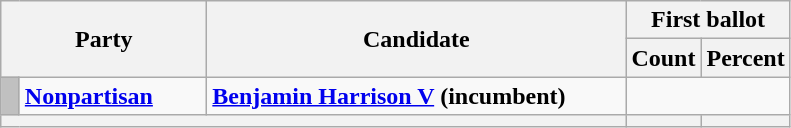<table class=wikitable>
<tr>
<th colspan=2 rowspan=2 style="width: 130px">Party</th>
<th rowspan=2 style="width: 17em">Candidate</th>
<th colspan=2>First ballot</th>
</tr>
<tr>
<th style="width: 2.5em">Count</th>
<th style="width: 2.5em">Percent</th>
</tr>
<tr>
<td style="background-color:#C0C0C0; width:5px;"></td>
<td><strong><a href='#'>Nonpartisan</a></strong></td>
<td><strong><a href='#'>Benjamin Harrison V</a> (incumbent)</strong></td>
<td align=right colspan=2></td>
</tr>
<tr>
<th colspan=3></th>
<th></th>
<th></th>
</tr>
</table>
